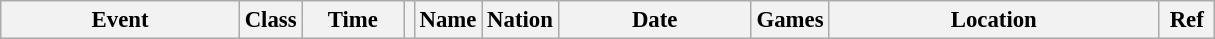<table class="wikitable" style="font-size: 95%;">
<tr>
<th style="width:10em">Event</th>
<th>Class</th>
<th style="width:4em">Time</th>
<th class="unsortable"></th>
<th>Name</th>
<th>Nation</th>
<th style="width:8em">Date</th>
<th>Games</th>
<th style="width:14em">Location</th>
<th style="width:2em">Ref<br>








</th>
</tr>
</table>
